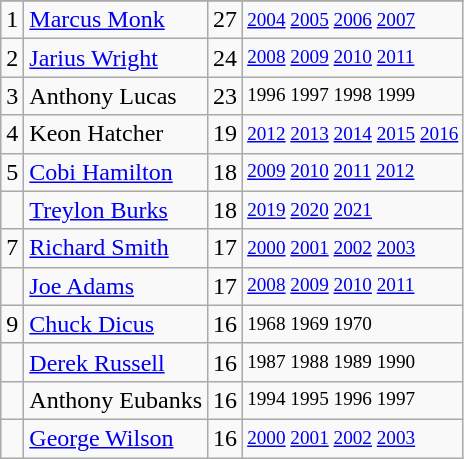<table class="wikitable">
<tr>
</tr>
<tr>
<td>1</td>
<td><a href='#'>Marcus Monk</a></td>
<td>27</td>
<td style="font-size:80%;"><a href='#'>2004</a> <a href='#'>2005</a> <a href='#'>2006</a> <a href='#'>2007</a></td>
</tr>
<tr>
<td>2</td>
<td><a href='#'>Jarius Wright</a></td>
<td>24</td>
<td style="font-size:80%;"><a href='#'>2008</a> <a href='#'>2009</a> <a href='#'>2010</a> <a href='#'>2011</a></td>
</tr>
<tr>
<td>3</td>
<td>Anthony Lucas</td>
<td>23</td>
<td style="font-size:80%;">1996 1997 1998 1999</td>
</tr>
<tr>
<td>4</td>
<td>Keon Hatcher</td>
<td>19</td>
<td style="font-size:80%;"><a href='#'>2012</a> <a href='#'>2013</a> <a href='#'>2014</a> <a href='#'>2015</a> <a href='#'>2016</a></td>
</tr>
<tr>
<td>5</td>
<td><a href='#'>Cobi Hamilton</a></td>
<td>18</td>
<td style="font-size:80%;"><a href='#'>2009</a> <a href='#'>2010</a> <a href='#'>2011</a> <a href='#'>2012</a></td>
</tr>
<tr>
<td></td>
<td><a href='#'>Treylon Burks</a></td>
<td>18</td>
<td style="font-size:80%;"><a href='#'>2019</a> <a href='#'>2020</a> <a href='#'>2021</a></td>
</tr>
<tr>
<td>7</td>
<td><a href='#'>Richard Smith</a></td>
<td>17</td>
<td style="font-size:80%;"><a href='#'>2000</a> <a href='#'>2001</a> <a href='#'>2002</a> <a href='#'>2003</a></td>
</tr>
<tr>
<td></td>
<td><a href='#'>Joe Adams</a></td>
<td>17</td>
<td style="font-size:80%;"><a href='#'>2008</a> <a href='#'>2009</a> <a href='#'>2010</a> <a href='#'>2011</a></td>
</tr>
<tr>
<td>9</td>
<td><a href='#'>Chuck Dicus</a></td>
<td>16</td>
<td style="font-size:80%;">1968 1969 1970</td>
</tr>
<tr>
<td></td>
<td><a href='#'>Derek Russell</a></td>
<td>16</td>
<td style="font-size:80%;">1987 1988 1989 1990</td>
</tr>
<tr>
<td></td>
<td>Anthony Eubanks</td>
<td>16</td>
<td style="font-size:80%;">1994 1995 1996 1997</td>
</tr>
<tr>
<td></td>
<td><a href='#'>George Wilson</a></td>
<td>16</td>
<td style="font-size:80%;"><a href='#'>2000</a> <a href='#'>2001</a> <a href='#'>2002</a> <a href='#'>2003</a></td>
</tr>
</table>
